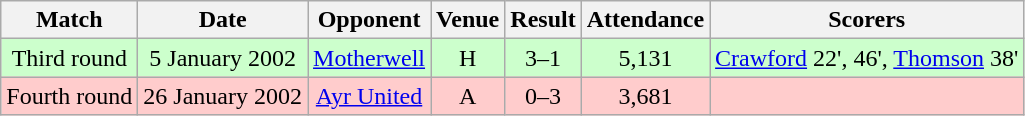<table class="wikitable" style="font-size:100%; text-align:center">
<tr>
<th>Match</th>
<th>Date</th>
<th>Opponent</th>
<th>Venue</th>
<th>Result</th>
<th>Attendance</th>
<th>Scorers</th>
</tr>
<tr style="background: #CCFFCC;">
<td>Third round</td>
<td>5 January 2002</td>
<td><a href='#'>Motherwell</a></td>
<td>H</td>
<td>3–1</td>
<td>5,131</td>
<td><a href='#'>Crawford</a> 22', 46', <a href='#'>Thomson</a> 38'</td>
</tr>
<tr style="background: #FFCCCC;">
<td>Fourth round</td>
<td>26 January 2002</td>
<td><a href='#'>Ayr United</a></td>
<td>A</td>
<td>0–3</td>
<td>3,681</td>
<td></td>
</tr>
</table>
